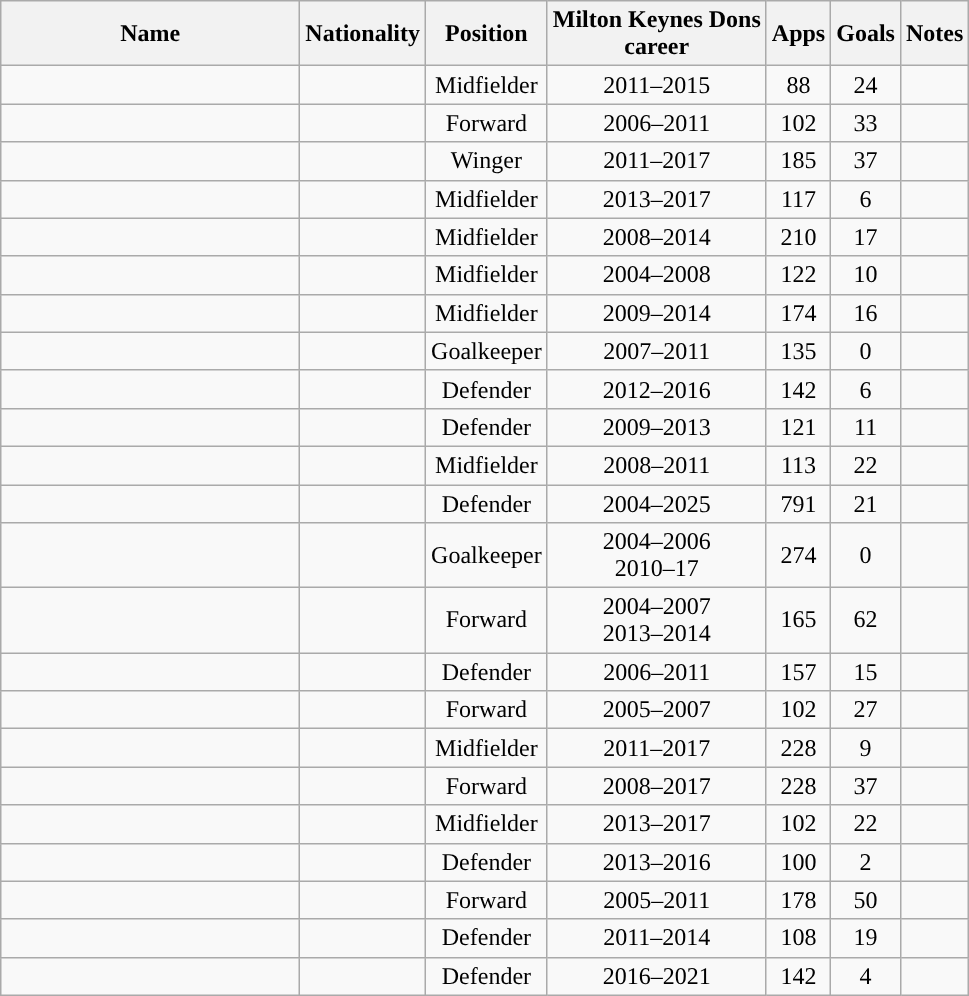<table class="wikitable sortable" style="text-align: center;">
<tr>
<th style="width:12em">Name</th>
<th>Nationality</th>
<th>Position</th>
<th>Milton Keynes Dons<br>career</th>
<th>Apps</th>
<th>Goals</th>
<th class="unsortable">Notes</th>
</tr>
<tr>
<td align="left"></td>
<td align="left"></td>
<td>Midfielder</td>
<td>2011–2015</td>
<td>88</td>
<td>24</td>
<td></td>
</tr>
<tr>
<td align="left"></td>
<td align="left"></td>
<td>Forward</td>
<td>2006–2011</td>
<td>102</td>
<td>33</td>
<td></td>
</tr>
<tr>
<td align="left"></td>
<td align="left"></td>
<td>Winger</td>
<td>2011–2017</td>
<td>185</td>
<td>37</td>
<td></td>
</tr>
<tr>
<td align="left"></td>
<td align="left"></td>
<td>Midfielder</td>
<td>2013–2017</td>
<td>117</td>
<td>6</td>
<td></td>
</tr>
<tr>
<td align="left"></td>
<td align="left"></td>
<td>Midfielder</td>
<td>2008–2014</td>
<td>210</td>
<td>17</td>
<td></td>
</tr>
<tr>
<td align="left"></td>
<td align="left"></td>
<td>Midfielder</td>
<td>2004–2008</td>
<td>122</td>
<td>10</td>
<td></td>
</tr>
<tr>
<td align="left"></td>
<td align="left"></td>
<td>Midfielder</td>
<td>2009–2014</td>
<td>174</td>
<td>16</td>
<td></td>
</tr>
<tr>
<td align="left"></td>
<td align="left"></td>
<td>Goalkeeper</td>
<td>2007–2011</td>
<td>135</td>
<td>0</td>
<td></td>
</tr>
<tr>
<td align="left"></td>
<td align="left"></td>
<td>Defender</td>
<td>2012–2016</td>
<td>142</td>
<td>6</td>
<td></td>
</tr>
<tr>
<td align="left"></td>
<td align="left"></td>
<td>Defender</td>
<td>2009–2013</td>
<td>121</td>
<td>11</td>
<td></td>
</tr>
<tr>
<td align="left"></td>
<td align="left"></td>
<td>Midfielder</td>
<td>2008–2011</td>
<td>113</td>
<td>22</td>
<td></td>
</tr>
<tr>
<td align="left"></td>
<td align="left"></td>
<td>Defender</td>
<td>2004–2025</td>
<td>791</td>
<td>21</td>
<td></td>
</tr>
<tr>
<td align="left"></td>
<td align="left"></td>
<td>Goalkeeper</td>
<td>2004–2006<br>2010–17</td>
<td>274</td>
<td>0</td>
<td></td>
</tr>
<tr>
<td align="left"></td>
<td align="left"></td>
<td>Forward</td>
<td>2004–2007<br>2013–2014</td>
<td>165</td>
<td>62</td>
<td></td>
</tr>
<tr>
<td align="left"></td>
<td align="left"></td>
<td>Defender</td>
<td>2006–2011</td>
<td>157</td>
<td>15</td>
<td></td>
</tr>
<tr>
<td align="left"></td>
<td align="left"></td>
<td>Forward</td>
<td>2005–2007</td>
<td>102</td>
<td>27</td>
<td></td>
</tr>
<tr>
<td align="left"></td>
<td align="left"></td>
<td>Midfielder</td>
<td>2011–2017</td>
<td>228</td>
<td>9</td>
<td></td>
</tr>
<tr>
<td align="left"></td>
<td align="left"></td>
<td>Forward</td>
<td>2008–2017</td>
<td>228</td>
<td>37</td>
<td></td>
</tr>
<tr>
<td align="left"></td>
<td align="left"></td>
<td>Midfielder</td>
<td>2013–2017</td>
<td>102</td>
<td>22</td>
<td></td>
</tr>
<tr>
<td align="left"></td>
<td align="left"></td>
<td>Defender</td>
<td>2013–2016</td>
<td>100</td>
<td>2</td>
<td></td>
</tr>
<tr>
<td align="left"></td>
<td align="left"></td>
<td>Forward</td>
<td>2005–2011</td>
<td>178</td>
<td>50</td>
<td></td>
</tr>
<tr>
<td align="left"></td>
<td align="left"></td>
<td>Defender</td>
<td>2011–2014</td>
<td>108</td>
<td>19</td>
<td></td>
</tr>
<tr>
<td align="left"></td>
<td align="left"></td>
<td>Defender</td>
<td>2016–2021</td>
<td>142</td>
<td>4</td>
<td></td>
</tr>
</table>
